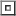<table>
<tr>
<td><br><table border=1>
<tr>
<td></td>
</tr>
</table>
</td>
</tr>
<tr>
</tr>
</table>
